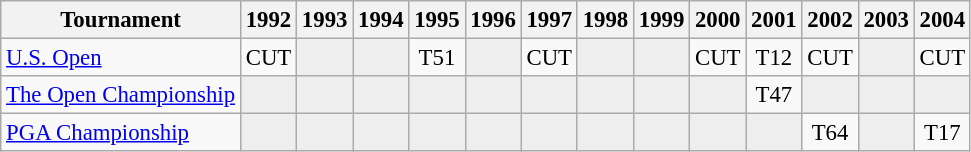<table class="wikitable" style="font-size:95%;text-align:center;">
<tr>
<th>Tournament</th>
<th>1992</th>
<th>1993</th>
<th>1994</th>
<th>1995</th>
<th>1996</th>
<th>1997</th>
<th>1998</th>
<th>1999</th>
<th>2000</th>
<th>2001</th>
<th>2002</th>
<th>2003</th>
<th>2004</th>
</tr>
<tr>
<td align=left><a href='#'>U.S. Open</a></td>
<td>CUT</td>
<td style="background:#eeeeee;"></td>
<td style="background:#eeeeee;"></td>
<td>T51</td>
<td style="background:#eeeeee;"></td>
<td>CUT</td>
<td style="background:#eeeeee;"></td>
<td style="background:#eeeeee;"></td>
<td>CUT</td>
<td>T12</td>
<td>CUT</td>
<td style="background:#eeeeee;"></td>
<td>CUT</td>
</tr>
<tr>
<td align=left><a href='#'>The Open Championship</a></td>
<td style="background:#eeeeee;"></td>
<td style="background:#eeeeee;"></td>
<td style="background:#eeeeee;"></td>
<td style="background:#eeeeee;"></td>
<td style="background:#eeeeee;"></td>
<td style="background:#eeeeee;"></td>
<td style="background:#eeeeee;"></td>
<td style="background:#eeeeee;"></td>
<td style="background:#eeeeee;"></td>
<td>T47</td>
<td style="background:#eeeeee;"></td>
<td style="background:#eeeeee;"></td>
<td style="background:#eeeeee;"></td>
</tr>
<tr>
<td align=left><a href='#'>PGA Championship</a></td>
<td style="background:#eeeeee;"></td>
<td style="background:#eeeeee;"></td>
<td style="background:#eeeeee;"></td>
<td style="background:#eeeeee;"></td>
<td style="background:#eeeeee;"></td>
<td style="background:#eeeeee;"></td>
<td style="background:#eeeeee;"></td>
<td style="background:#eeeeee;"></td>
<td style="background:#eeeeee;"></td>
<td style="background:#eeeeee;"></td>
<td>T64</td>
<td style="background:#eeeeee;"></td>
<td>T17</td>
</tr>
</table>
